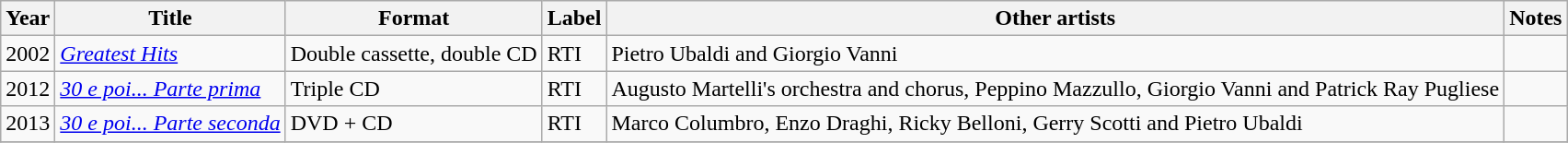<table class=wikitable>
<tr>
<th>Year</th>
<th>Title</th>
<th>Format</th>
<th>Label</th>
<th>Other artists</th>
<th>Notes</th>
</tr>
<tr>
<td>2002</td>
<td><em><a href='#'>Greatest Hits</a></em></td>
<td>Double cassette, double CD</td>
<td>RTI</td>
<td>Pietro Ubaldi and Giorgio Vanni</td>
<td></td>
</tr>
<tr>
<td>2012</td>
<td><em><a href='#'>30 e poi... Parte prima</a></em></td>
<td>Triple CD</td>
<td>RTI</td>
<td>Augusto Martelli's orchestra and chorus, Peppino Mazzullo, Giorgio Vanni and Patrick Ray Pugliese</td>
<td></td>
</tr>
<tr>
<td>2013</td>
<td><em><a href='#'>30 e poi... Parte seconda</a></em></td>
<td>DVD + CD</td>
<td>RTI</td>
<td>Marco Columbro, Enzo Draghi, Ricky Belloni, Gerry Scotti and Pietro Ubaldi</td>
<td></td>
</tr>
<tr>
</tr>
</table>
